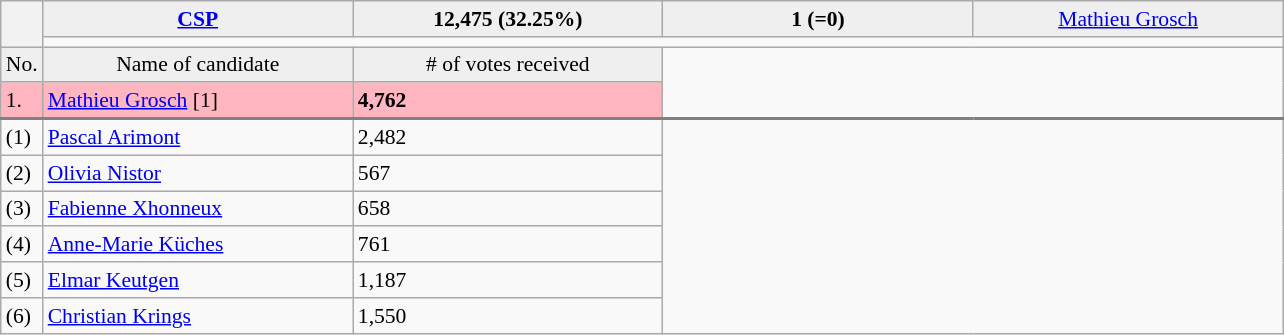<table class="wikitable collapsible collapsed" style=text-align:left;font-size:90%>
<tr>
<th rowspan=2></th>
<td bgcolor=efefef width=200 align=center><strong> <a href='#'>CSP</a> </strong></td>
<td bgcolor=efefef width=200 align=center><strong>12,475 (32.25%)</strong></td>
<td bgcolor=efefef width=200 align=center><strong>1 (=0)</strong></td>
<td bgcolor=efefef width=200 align=center><a href='#'>Mathieu Grosch</a></td>
</tr>
<tr>
<td colspan=4 bgcolor=></td>
</tr>
<tr>
<td bgcolor=efefef align=center>No.</td>
<td bgcolor=efefef align=center>Name of candidate</td>
<td bgcolor=efefef align=center># of votes received</td>
</tr>
<tr bgcolor=lightpink>
<td>1.</td>
<td><a href='#'>Mathieu Grosch</a> [1]</td>
<td><strong>4,762</strong></td>
</tr>
<tr style="border-top:2px solid gray;">
<td>(1)</td>
<td><a href='#'>Pascal Arimont</a></td>
<td>2,482</td>
</tr>
<tr>
<td>(2)</td>
<td><a href='#'>Olivia Nistor</a></td>
<td>567</td>
</tr>
<tr>
<td>(3)</td>
<td><a href='#'>Fabienne Xhonneux</a></td>
<td>658</td>
</tr>
<tr>
<td>(4)</td>
<td><a href='#'>Anne-Marie Küches</a></td>
<td>761</td>
</tr>
<tr>
<td>(5)</td>
<td><a href='#'>Elmar Keutgen</a></td>
<td>1,187</td>
</tr>
<tr>
<td>(6)</td>
<td><a href='#'>Christian Krings</a></td>
<td>1,550</td>
</tr>
</table>
